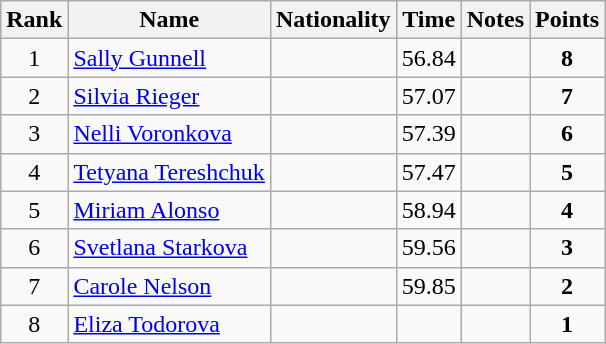<table class="wikitable sortable" style="text-align:center">
<tr>
<th>Rank</th>
<th>Name</th>
<th>Nationality</th>
<th>Time</th>
<th>Notes</th>
<th>Points</th>
</tr>
<tr>
<td>1</td>
<td align=left><a href='#'>Sally Gunnell</a></td>
<td align=left></td>
<td>56.84</td>
<td></td>
<td><strong>8</strong></td>
</tr>
<tr>
<td>2</td>
<td align=left><a href='#'>Silvia Rieger</a></td>
<td align=left></td>
<td>57.07</td>
<td></td>
<td><strong>7</strong></td>
</tr>
<tr>
<td>3</td>
<td align=left><a href='#'>Nelli Voronkova</a></td>
<td align=left></td>
<td>57.39</td>
<td></td>
<td><strong>6</strong></td>
</tr>
<tr>
<td>4</td>
<td align=left><a href='#'>Tetyana Tereshchuk</a></td>
<td align=left></td>
<td>57.47</td>
<td></td>
<td><strong>5</strong></td>
</tr>
<tr>
<td>5</td>
<td align=left><a href='#'>Miriam Alonso</a></td>
<td align=left></td>
<td>58.94</td>
<td></td>
<td><strong>4</strong></td>
</tr>
<tr>
<td>6</td>
<td align=left><a href='#'>Svetlana Starkova</a></td>
<td align=left></td>
<td>59.56</td>
<td></td>
<td><strong>3</strong></td>
</tr>
<tr>
<td>7</td>
<td align=left><a href='#'>Carole Nelson</a></td>
<td align=left></td>
<td>59.85</td>
<td></td>
<td><strong>2</strong></td>
</tr>
<tr>
<td>8</td>
<td align=left><a href='#'>Eliza Todorova</a></td>
<td align=left></td>
<td></td>
<td></td>
<td><strong>1</strong></td>
</tr>
</table>
